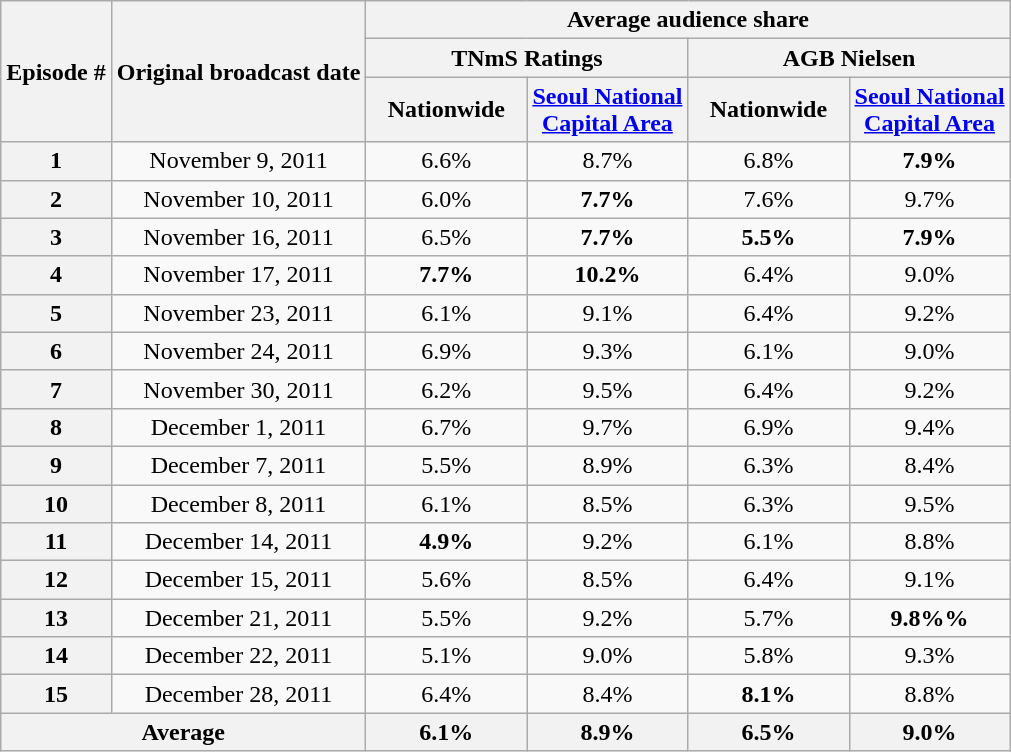<table class=wikitable style="text-align:center">
<tr>
<th rowspan="3">Episode #</th>
<th rowspan="3">Original broadcast date</th>
<th colspan="4">Average audience share</th>
</tr>
<tr>
<th colspan="2">TNmS Ratings</th>
<th colspan="2">AGB Nielsen</th>
</tr>
<tr>
<th width=100>Nationwide</th>
<th width=100><a href='#'>Seoul National Capital Area</a></th>
<th width=100>Nationwide</th>
<th width=100><a href='#'>Seoul National Capital Area</a></th>
</tr>
<tr>
<th>1</th>
<td>November 9, 2011</td>
<td>6.6%</td>
<td>8.7%</td>
<td>6.8%</td>
<td><span><strong>7.9%</strong></span></td>
</tr>
<tr>
<th>2</th>
<td>November 10, 2011</td>
<td>6.0%</td>
<td><span><strong>7.7%</strong></span></td>
<td>7.6%</td>
<td>9.7%</td>
</tr>
<tr>
<th>3</th>
<td>November 16, 2011</td>
<td>6.5%</td>
<td><span><strong>7.7%</strong></span></td>
<td><span><strong>5.5%</strong></span></td>
<td><span><strong>7.9%</strong></span></td>
</tr>
<tr>
<th>4</th>
<td>November 17, 2011</td>
<td><span><strong>7.7%</strong></span></td>
<td><span><strong>10.2%</strong></span></td>
<td>6.4%</td>
<td>9.0%</td>
</tr>
<tr>
<th>5</th>
<td>November 23, 2011</td>
<td>6.1%</td>
<td>9.1%</td>
<td>6.4%</td>
<td>9.2%</td>
</tr>
<tr>
<th>6</th>
<td>November 24, 2011</td>
<td>6.9%</td>
<td>9.3%</td>
<td>6.1%</td>
<td>9.0%</td>
</tr>
<tr>
<th>7</th>
<td>November 30, 2011</td>
<td>6.2%</td>
<td>9.5%</td>
<td>6.4%</td>
<td>9.2%</td>
</tr>
<tr>
<th>8</th>
<td>December 1, 2011</td>
<td>6.7%</td>
<td>9.7%</td>
<td>6.9%</td>
<td>9.4%</td>
</tr>
<tr>
<th>9</th>
<td>December 7, 2011</td>
<td>5.5%</td>
<td>8.9%</td>
<td>6.3%</td>
<td>8.4%</td>
</tr>
<tr>
<th>10</th>
<td>December 8, 2011</td>
<td>6.1%</td>
<td>8.5%</td>
<td>6.3%</td>
<td>9.5%</td>
</tr>
<tr>
<th>11</th>
<td>December 14, 2011</td>
<td><span><strong>4.9%</strong></span></td>
<td>9.2%</td>
<td>6.1%</td>
<td>8.8%</td>
</tr>
<tr>
<th>12</th>
<td>December 15, 2011</td>
<td>5.6%</td>
<td>8.5%</td>
<td>6.4%</td>
<td>9.1%</td>
</tr>
<tr>
<th>13</th>
<td>December 21, 2011</td>
<td>5.5%</td>
<td>9.2%</td>
<td>5.7%</td>
<td><span><strong>9.8%%</strong></span></td>
</tr>
<tr>
<th>14</th>
<td>December 22, 2011</td>
<td>5.1%</td>
<td>9.0%</td>
<td>5.8%</td>
<td>9.3%</td>
</tr>
<tr>
<th>15</th>
<td>December 28, 2011</td>
<td>6.4%</td>
<td>8.4%</td>
<td><span><strong>8.1%</strong></span></td>
<td>8.8%</td>
</tr>
<tr>
<th colspan=2>Average</th>
<th>6.1%</th>
<th>8.9%</th>
<th>6.5%</th>
<th>9.0%</th>
</tr>
</table>
